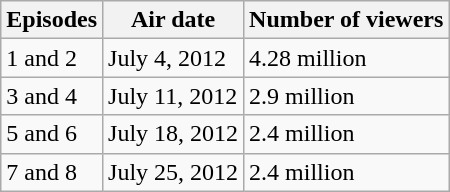<table class="wikitable sortable">
<tr>
<th>Episodes</th>
<th>Air date</th>
<th>Number of viewers</th>
</tr>
<tr>
<td>1 and 2</td>
<td>July 4, 2012</td>
<td>4.28 million</td>
</tr>
<tr>
<td>3 and 4</td>
<td>July 11, 2012</td>
<td>2.9 million</td>
</tr>
<tr>
<td>5 and 6</td>
<td>July 18, 2012</td>
<td>2.4 million</td>
</tr>
<tr>
<td>7 and 8</td>
<td>July 25, 2012</td>
<td>2.4 million</td>
</tr>
</table>
